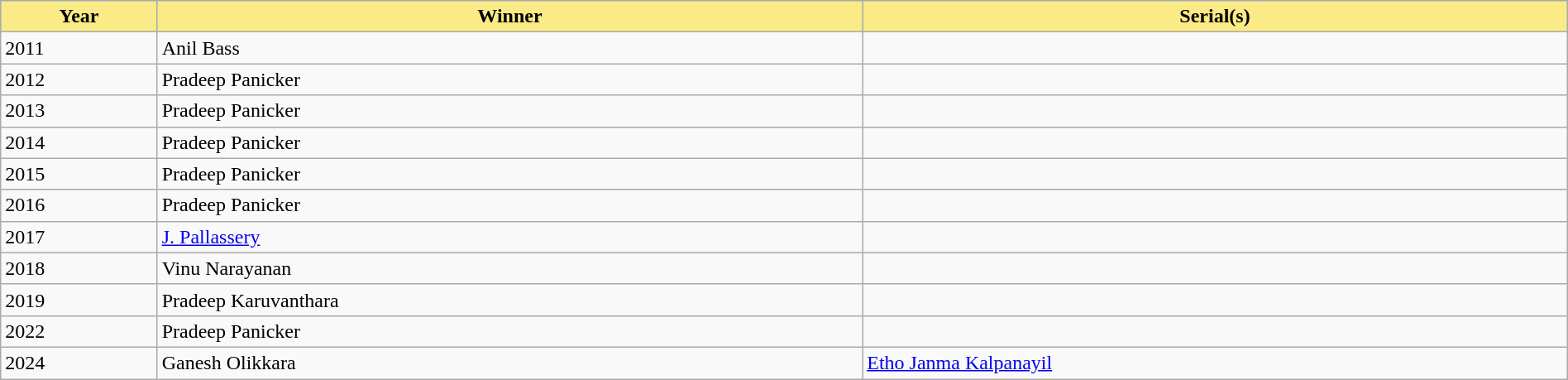<table class="wikitable" style="width:100%">
<tr bgcolor="#bebebe">
<th width="10%" style="background:#FAEB86">Year</th>
<th width="45%" style="background:#FAEB86">Winner</th>
<th width="45%" style="background:#FAEB86">Serial(s)</th>
</tr>
<tr>
<td>2011</td>
<td>Anil Bass</td>
<td></td>
</tr>
<tr>
<td>2012</td>
<td>Pradeep Panicker</td>
<td></td>
</tr>
<tr>
<td>2013</td>
<td>Pradeep Panicker</td>
<td></td>
</tr>
<tr>
<td>2014</td>
<td>Pradeep Panicker</td>
<td></td>
</tr>
<tr>
<td>2015</td>
<td>Pradeep Panicker</td>
<td></td>
</tr>
<tr>
<td>2016</td>
<td>Pradeep Panicker</td>
<td></td>
</tr>
<tr>
<td>2017</td>
<td><a href='#'>J. Pallassery</a></td>
<td></td>
</tr>
<tr>
<td>2018</td>
<td>Vinu Narayanan</td>
<td></td>
</tr>
<tr>
<td>2019</td>
<td>Pradeep Karuvanthara</td>
<td></td>
</tr>
<tr>
<td>2022</td>
<td>Pradeep Panicker</td>
<td></td>
</tr>
<tr>
<td>2024</td>
<td>Ganesh Olikkara</td>
<td><a href='#'>Etho Janma Kalpanayil</a></td>
</tr>
</table>
